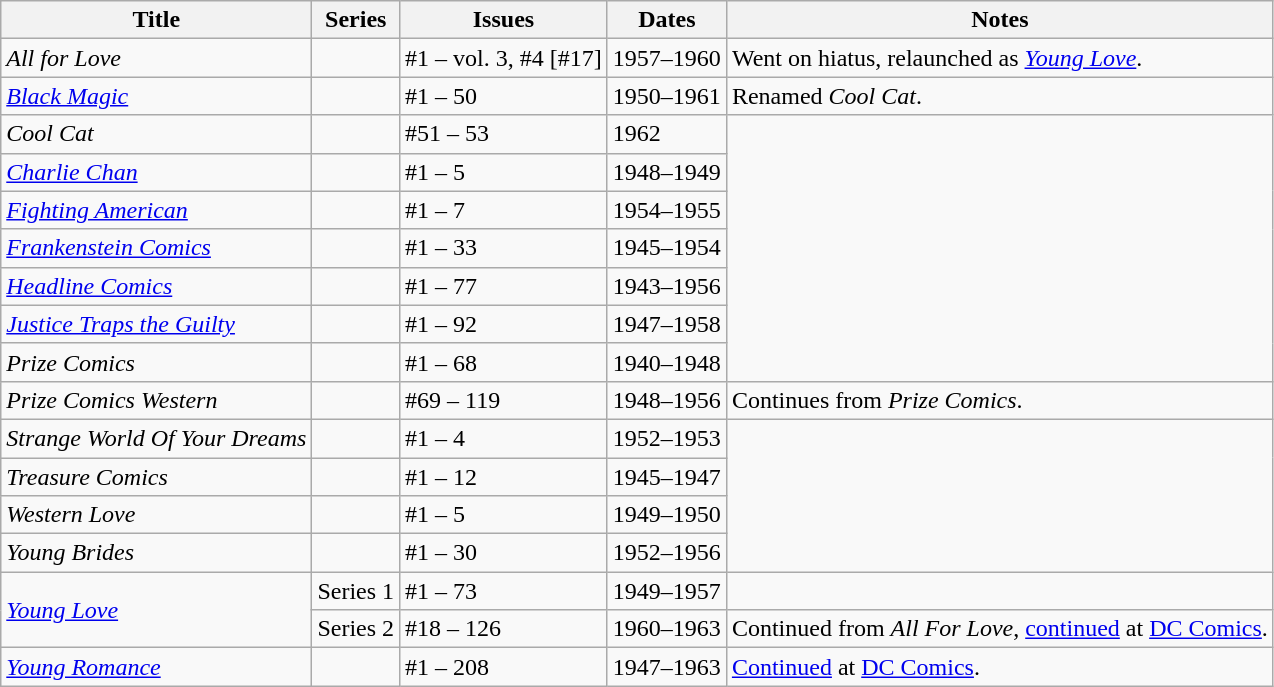<table class="wikitable">
<tr>
<th>Title</th>
<th>Series</th>
<th>Issues</th>
<th>Dates</th>
<th>Notes</th>
</tr>
<tr>
<td><em>All for Love</em></td>
<td></td>
<td>#1 – vol. 3, #4 [#17]</td>
<td>1957–1960</td>
<td>Went on hiatus, relaunched as <em><a href='#'>Young Love</a></em>.</td>
</tr>
<tr>
<td><em><a href='#'>Black Magic</a></em></td>
<td></td>
<td>#1 – 50</td>
<td>1950–1961</td>
<td>Renamed <em>Cool Cat</em>.</td>
</tr>
<tr>
<td><em>Cool Cat</em></td>
<td></td>
<td>#51 – 53</td>
<td>1962</td>
</tr>
<tr>
<td><em><a href='#'>Charlie Chan</a></em></td>
<td></td>
<td>#1 – 5</td>
<td>1948–1949</td>
</tr>
<tr>
<td><em><a href='#'>Fighting American</a></em></td>
<td></td>
<td>#1 – 7</td>
<td>1954–1955</td>
</tr>
<tr>
<td><em><a href='#'>Frankenstein Comics</a></em></td>
<td></td>
<td>#1 – 33</td>
<td>1945–1954</td>
</tr>
<tr>
<td><em><a href='#'>Headline Comics</a></em></td>
<td></td>
<td>#1 – 77</td>
<td>1943–1956</td>
</tr>
<tr>
<td><em><a href='#'>Justice Traps the Guilty</a></em></td>
<td></td>
<td>#1 – 92</td>
<td>1947–1958</td>
</tr>
<tr>
<td><em>Prize Comics</em></td>
<td></td>
<td>#1 – 68</td>
<td>1940–1948</td>
</tr>
<tr>
<td><em>Prize Comics Western</em></td>
<td></td>
<td>#69 – 119</td>
<td>1948–1956</td>
<td>Continues from <em>Prize Comics</em>.</td>
</tr>
<tr>
<td><em>Strange World Of Your Dreams</em></td>
<td></td>
<td>#1 – 4</td>
<td>1952–1953</td>
</tr>
<tr>
<td><em>Treasure Comics</em></td>
<td></td>
<td>#1 – 12</td>
<td>1945–1947</td>
</tr>
<tr>
<td><em>Western Love</em></td>
<td></td>
<td>#1  – 5</td>
<td>1949–1950</td>
</tr>
<tr>
<td><em>Young Brides</em></td>
<td></td>
<td>#1 – 30</td>
<td>1952–1956</td>
</tr>
<tr>
<td rowspan="2"><span><em><a href='#'>Young Love</a></em></span></td>
<td>Series 1</td>
<td>#1 – 73</td>
<td>1949–1957</td>
<td></td>
</tr>
<tr>
<td>Series 2</td>
<td>#18 – 126</td>
<td>1960–1963</td>
<td>Continued from <em>All For Love</em>, <a href='#'>continued</a> at <a href='#'>DC Comics</a>.</td>
</tr>
<tr>
<td><span><em><a href='#'>Young Romance</a></em></span></td>
<td></td>
<td>#1 – 208</td>
<td>1947–1963</td>
<td><a href='#'>Continued</a> at <a href='#'>DC Comics</a>.</td>
</tr>
</table>
